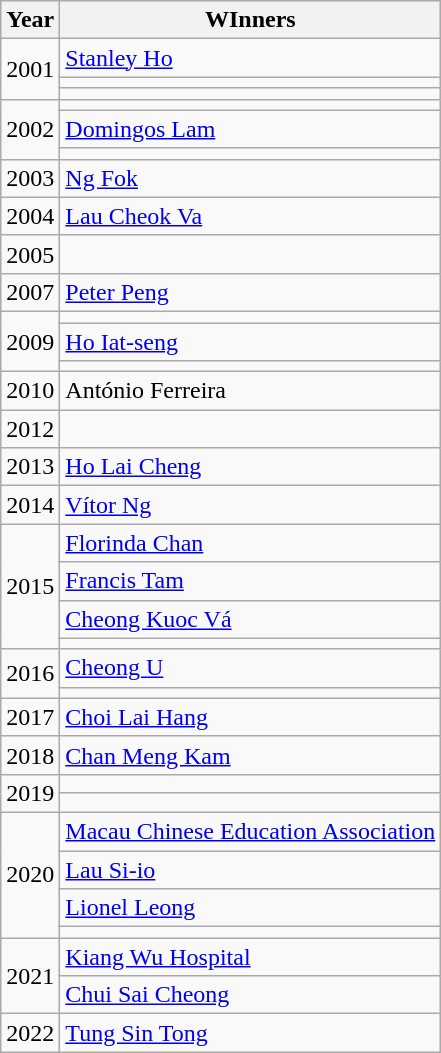<table class="wikitable">
<tr>
<th>Year</th>
<th>WInners</th>
</tr>
<tr>
<td rowspan="3">2001</td>
<td><a href='#'>Stanley Ho</a></td>
</tr>
<tr>
<td></td>
</tr>
<tr>
<td></td>
</tr>
<tr>
<td rowspan="3">2002</td>
<td></td>
</tr>
<tr>
<td><a href='#'>Domingos Lam</a></td>
</tr>
<tr>
<td></td>
</tr>
<tr>
<td>2003</td>
<td><a href='#'>Ng Fok</a></td>
</tr>
<tr>
<td>2004</td>
<td><a href='#'>Lau Cheok Va</a></td>
</tr>
<tr>
<td>2005</td>
<td></td>
</tr>
<tr>
<td>2007</td>
<td><a href='#'>Peter Peng</a></td>
</tr>
<tr>
<td rowspan="3">2009</td>
<td></td>
</tr>
<tr>
<td><a href='#'>Ho Iat-seng</a></td>
</tr>
<tr>
<td></td>
</tr>
<tr>
<td>2010</td>
<td>António Ferreira</td>
</tr>
<tr>
<td>2012</td>
<td></td>
</tr>
<tr>
<td>2013</td>
<td><a href='#'>Ho Lai Cheng</a></td>
</tr>
<tr>
<td>2014</td>
<td><a href='#'>Vítor Ng</a></td>
</tr>
<tr>
<td rowspan="4">2015</td>
<td><a href='#'>Florinda Chan</a></td>
</tr>
<tr>
<td><a href='#'>Francis Tam</a></td>
</tr>
<tr>
<td><a href='#'>Cheong Kuoc Vá</a></td>
</tr>
<tr>
<td></td>
</tr>
<tr>
<td rowspan="2">2016</td>
<td><a href='#'>Cheong U</a></td>
</tr>
<tr>
<td></td>
</tr>
<tr>
<td>2017</td>
<td><a href='#'>Choi Lai Hang</a></td>
</tr>
<tr>
<td>2018</td>
<td><a href='#'>Chan Meng Kam</a></td>
</tr>
<tr>
<td rowspan="2">2019</td>
<td></td>
</tr>
<tr>
<td></td>
</tr>
<tr>
<td rowspan="4">2020</td>
<td><a href='#'>Macau Chinese Education Association</a></td>
</tr>
<tr>
<td><a href='#'>Lau Si-io</a></td>
</tr>
<tr>
<td><a href='#'>Lionel Leong</a></td>
</tr>
<tr>
<td></td>
</tr>
<tr>
<td rowspan="2">2021</td>
<td><a href='#'>Kiang Wu Hospital</a></td>
</tr>
<tr>
<td><a href='#'>Chui Sai Cheong</a></td>
</tr>
<tr>
<td>2022</td>
<td><a href='#'>Tung Sin Tong</a></td>
</tr>
</table>
